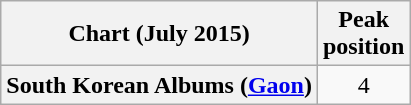<table class="wikitable plainrowheaders" style="text-align:center;">
<tr>
<th>Chart (July 2015)</th>
<th>Peak<br>position</th>
</tr>
<tr>
<th scope="row">South Korean Albums (<a href='#'>Gaon</a>)</th>
<td>4</td>
</tr>
</table>
